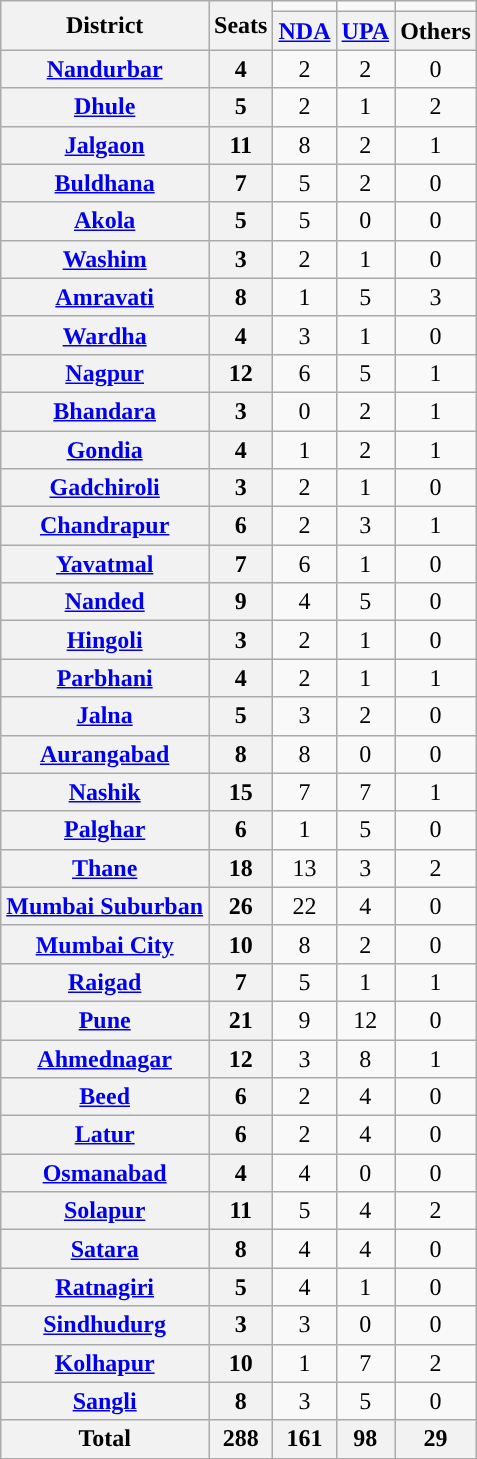<table class="wikitable" style="text-align:center;">
<tr>
<th rowspan="2">District</th>
<th rowspan="2">Seats</th>
<td style="color:inherit;background:"></td>
<td style="color:inherit;background:"></td>
<td style="color:inherit;background:"></td>
</tr>
<tr>
<th><a href='#'>NDA</a></th>
<th><a href='#'>UPA</a></th>
<th>Others</th>
</tr>
<tr>
<th><a href='#'>Nandurbar</a></th>
<th>4</th>
<td>2</td>
<td>2</td>
<td>0</td>
</tr>
<tr>
<th><a href='#'>Dhule</a></th>
<th>5</th>
<td>2</td>
<td>1</td>
<td>2</td>
</tr>
<tr>
<th><a href='#'>Jalgaon</a></th>
<th>11</th>
<td style="color:inherit;background:">8</td>
<td>2</td>
<td>1</td>
</tr>
<tr>
<th><a href='#'>Buldhana</a></th>
<th>7</th>
<td style="color:inherit;background:">5</td>
<td>2</td>
<td>0</td>
</tr>
<tr>
<th><a href='#'>Akola</a></th>
<th>5</th>
<td style="color:inherit;background:">5</td>
<td>0</td>
<td>0</td>
</tr>
<tr>
<th><a href='#'>Washim</a></th>
<th>3</th>
<td style="color:inherit;background:">2</td>
<td>1</td>
<td>0</td>
</tr>
<tr>
<th><a href='#'>Amravati</a></th>
<th>8</th>
<td>1</td>
<td style="color:inherit;background:">5</td>
<td>3</td>
</tr>
<tr>
<th><a href='#'>Wardha</a></th>
<th>4</th>
<td style="color:inherit;background:">3</td>
<td>1</td>
<td>0</td>
</tr>
<tr>
<th><a href='#'>Nagpur</a></th>
<th>12</th>
<td style="color:inherit;background:">6</td>
<td>5</td>
<td>1</td>
</tr>
<tr>
<th><a href='#'>Bhandara</a></th>
<th>3</th>
<td>0</td>
<td style="color:inherit;background:">2</td>
<td>1</td>
</tr>
<tr>
<th><a href='#'>Gondia</a></th>
<th>4</th>
<td>1</td>
<td style="color:inherit;background:">2</td>
<td>1</td>
</tr>
<tr>
<th><a href='#'>Gadchiroli</a></th>
<th>3</th>
<td style="color:inherit;background:">2</td>
<td>1</td>
<td>0</td>
</tr>
<tr>
<th><a href='#'>Chandrapur</a></th>
<th>6</th>
<td>2</td>
<td style="color:inherit;background:">3</td>
<td>1</td>
</tr>
<tr>
<th><a href='#'>Yavatmal</a></th>
<th>7</th>
<td style="color:inherit;background:">6</td>
<td>1</td>
<td>0</td>
</tr>
<tr>
<th><a href='#'>Nanded</a></th>
<th>9</th>
<td>4</td>
<td style="color:inherit;background:">5</td>
<td>0</td>
</tr>
<tr>
<th><a href='#'>Hingoli</a></th>
<th>3</th>
<td style="color:inherit;background:">2</td>
<td>1</td>
<td>0</td>
</tr>
<tr>
<th><a href='#'>Parbhani</a></th>
<th>4</th>
<td>2</td>
<td>1</td>
<td>1</td>
</tr>
<tr>
<th><a href='#'>Jalna</a></th>
<th>5</th>
<td style="color:inherit;background:">3</td>
<td>2</td>
<td>0</td>
</tr>
<tr>
<th><a href='#'>Aurangabad</a></th>
<th>8</th>
<td style="color:inherit;background:">8</td>
<td>0</td>
<td>0</td>
</tr>
<tr>
<th><a href='#'>Nashik</a></th>
<th>15</th>
<td>7</td>
<td>7</td>
<td>1</td>
</tr>
<tr>
<th><a href='#'>Palghar</a></th>
<th>6</th>
<td>1</td>
<td style="color:inherit;background:">5</td>
<td>0</td>
</tr>
<tr>
<th><a href='#'>Thane</a></th>
<th>18</th>
<td style="color:inherit;background:">13</td>
<td>3</td>
<td>2</td>
</tr>
<tr>
<th><a href='#'>Mumbai Suburban</a></th>
<th>26</th>
<td style="color:inherit;background:">22</td>
<td>4</td>
<td>0</td>
</tr>
<tr>
<th><a href='#'>Mumbai City</a></th>
<th>10</th>
<td style="color:inherit;background:">8</td>
<td>2</td>
<td>0</td>
</tr>
<tr>
<th><a href='#'>Raigad</a></th>
<th>7</th>
<td style="color:inherit;background:">5</td>
<td>1</td>
<td>1</td>
</tr>
<tr>
<th><a href='#'>Pune</a></th>
<th>21</th>
<td>9</td>
<td style="color:inherit;background:">12</td>
<td>0</td>
</tr>
<tr>
<th><a href='#'>Ahmednagar</a></th>
<th>12</th>
<td>3</td>
<td style="color:inherit;background:">8</td>
<td>1</td>
</tr>
<tr>
<th><a href='#'>Beed</a></th>
<th>6</th>
<td>2</td>
<td style="color:inherit;background:">4</td>
<td>0</td>
</tr>
<tr>
<th><a href='#'>Latur</a></th>
<th>6</th>
<td>2</td>
<td style="color:inherit;background:">4</td>
<td>0</td>
</tr>
<tr>
<th><a href='#'>Osmanabad</a></th>
<th>4</th>
<td style="color:inherit;background:">4</td>
<td>0</td>
<td>0</td>
</tr>
<tr>
<th><a href='#'>Solapur</a></th>
<th>11</th>
<td style="color:inherit;background:">5</td>
<td>4</td>
<td>2</td>
</tr>
<tr>
<th><a href='#'>Satara</a></th>
<th>8</th>
<td>4</td>
<td>4</td>
<td>0</td>
</tr>
<tr>
<th><a href='#'>Ratnagiri</a></th>
<th>5</th>
<td style="color:inherit;background:">4</td>
<td>1</td>
<td>0</td>
</tr>
<tr>
<th><a href='#'>Sindhudurg</a></th>
<th>3</th>
<td style="color:inherit;background:">3</td>
<td>0</td>
<td>0</td>
</tr>
<tr>
<th><a href='#'>Kolhapur</a></th>
<th>10</th>
<td>1</td>
<td style="color:inherit;background:">7</td>
<td>2</td>
</tr>
<tr>
<th><a href='#'>Sangli</a></th>
<th>8</th>
<td>3</td>
<td style="color:inherit;background:">5</td>
<td>0</td>
</tr>
<tr>
<th>Total</th>
<th>288</th>
<th style="color:inherit;background:">161</th>
<th>98</th>
<th>29</th>
</tr>
</table>
